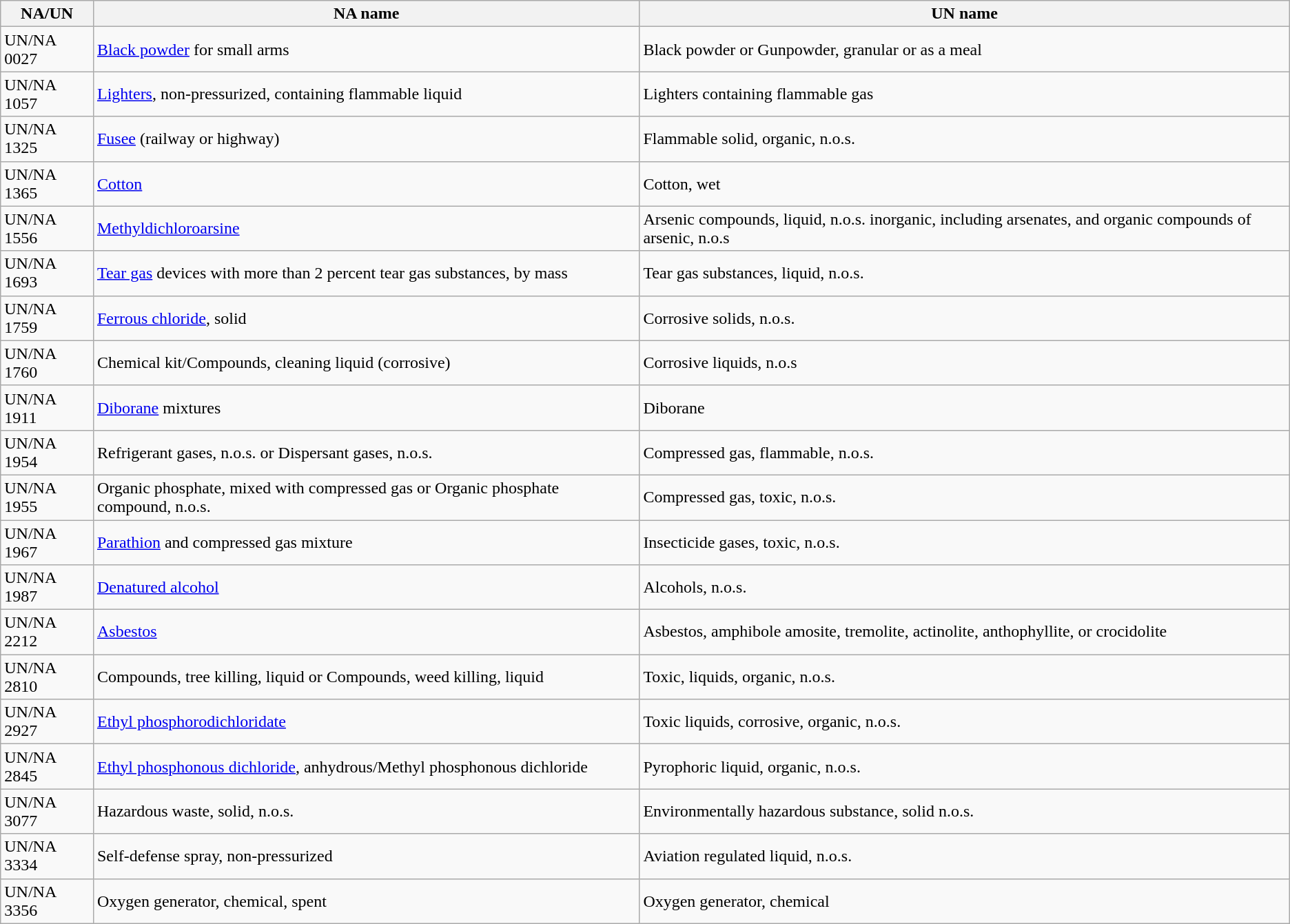<table class="wikitable">
<tr>
<th>NA/UN</th>
<th>NA name</th>
<th>UN name</th>
</tr>
<tr>
<td>UN/NA 0027</td>
<td><a href='#'>Black powder</a> for small arms</td>
<td>Black powder or Gunpowder, granular or as a meal</td>
</tr>
<tr>
<td>UN/NA 1057</td>
<td><a href='#'>Lighters</a>, non-pressurized, containing flammable liquid</td>
<td>Lighters containing flammable gas</td>
</tr>
<tr>
<td>UN/NA 1325</td>
<td><a href='#'>Fusee</a> (railway or highway)</td>
<td>Flammable solid, organic, n.o.s.</td>
</tr>
<tr>
<td>UN/NA 1365</td>
<td><a href='#'>Cotton</a></td>
<td>Cotton, wet</td>
</tr>
<tr>
<td>UN/NA 1556</td>
<td><a href='#'>Methyldichloroarsine</a></td>
<td>Arsenic compounds, liquid, n.o.s. inorganic, including arsenates, and organic compounds of arsenic, n.o.s</td>
</tr>
<tr>
<td>UN/NA 1693</td>
<td><a href='#'>Tear gas</a> devices with more than 2 percent tear gas substances, by mass</td>
<td>Tear gas substances, liquid, n.o.s.</td>
</tr>
<tr>
<td>UN/NA 1759</td>
<td><a href='#'>Ferrous chloride</a>, solid</td>
<td>Corrosive solids, n.o.s.</td>
</tr>
<tr>
<td>UN/NA 1760</td>
<td>Chemical kit/Compounds, cleaning liquid (corrosive)</td>
<td>Corrosive liquids, n.o.s</td>
</tr>
<tr>
<td>UN/NA 1911</td>
<td><a href='#'>Diborane</a> mixtures</td>
<td>Diborane</td>
</tr>
<tr>
<td>UN/NA 1954</td>
<td>Refrigerant gases, n.o.s. or Dispersant gases, n.o.s.</td>
<td>Compressed gas, flammable, n.o.s.</td>
</tr>
<tr>
<td>UN/NA 1955</td>
<td>Organic phosphate, mixed with compressed gas or Organic phosphate compound, n.o.s.</td>
<td>Compressed gas, toxic, n.o.s.</td>
</tr>
<tr>
<td>UN/NA 1967</td>
<td><a href='#'>Parathion</a> and compressed gas mixture</td>
<td>Insecticide gases, toxic, n.o.s.</td>
</tr>
<tr>
<td>UN/NA 1987</td>
<td><a href='#'>Denatured alcohol</a></td>
<td>Alcohols, n.o.s.</td>
</tr>
<tr>
<td>UN/NA 2212</td>
<td><a href='#'>Asbestos</a></td>
<td>Asbestos, amphibole amosite, tremolite, actinolite, anthophyllite, or crocidolite</td>
</tr>
<tr>
<td>UN/NA 2810</td>
<td>Compounds, tree killing, liquid or Compounds, weed killing, liquid</td>
<td>Toxic, liquids, organic, n.o.s.</td>
</tr>
<tr>
<td>UN/NA 2927</td>
<td><a href='#'>Ethyl phosphorodichloridate</a></td>
<td>Toxic liquids, corrosive, organic, n.o.s.</td>
</tr>
<tr>
<td>UN/NA 2845</td>
<td><a href='#'>Ethyl phosphonous dichloride</a>, anhydrous/Methyl phosphonous dichloride</td>
<td>Pyrophoric liquid, organic, n.o.s.</td>
</tr>
<tr>
<td>UN/NA 3077</td>
<td>Hazardous waste, solid, n.o.s.</td>
<td>Environmentally hazardous substance, solid n.o.s.</td>
</tr>
<tr>
<td>UN/NA 3334</td>
<td>Self-defense spray, non-pressurized</td>
<td>Aviation regulated liquid, n.o.s.</td>
</tr>
<tr>
<td>UN/NA 3356</td>
<td>Oxygen generator, chemical, spent</td>
<td>Oxygen generator, chemical</td>
</tr>
</table>
